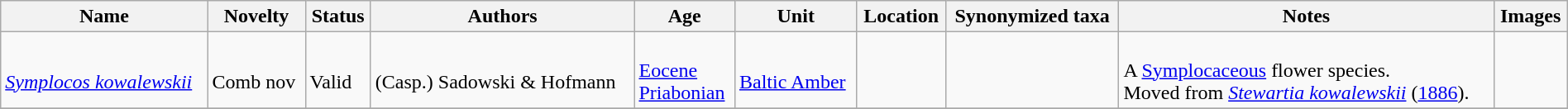<table class="wikitable sortable" align="center" width="100%">
<tr>
<th>Name</th>
<th>Novelty</th>
<th>Status</th>
<th>Authors</th>
<th>Age</th>
<th>Unit</th>
<th>Location</th>
<th>Synonymized taxa</th>
<th>Notes</th>
<th>Images</th>
</tr>
<tr>
<td><br><em><a href='#'>Symplocos kowalewskii</a></em></td>
<td><br>Comb nov</td>
<td><br>Valid</td>
<td><br>(Casp.) Sadowski & Hofmann</td>
<td><br><a href='#'>Eocene</a><br><a href='#'>Priabonian</a></td>
<td><br><a href='#'>Baltic Amber</a></td>
<td><br></td>
<td></td>
<td><br>A <a href='#'>Symplocaceous</a> flower species.<br> Moved from <em><a href='#'>Stewartia kowalewskii</a></em> (<a href='#'>1886</a>).</td>
<td><br></td>
</tr>
<tr>
</tr>
</table>
